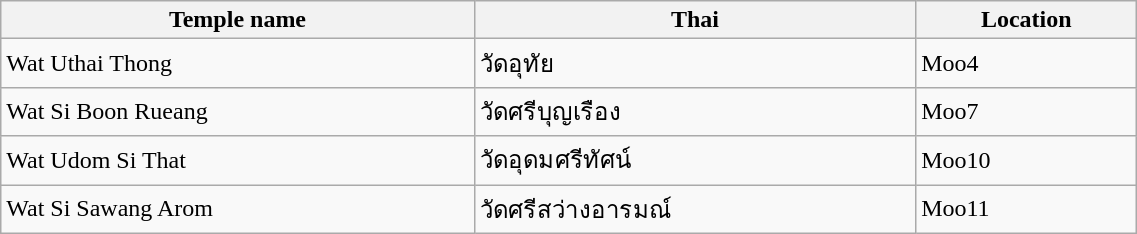<table class="wikitable" style="width:60%;">
<tr>
<th>Temple name</th>
<th>Thai</th>
<th>Location</th>
</tr>
<tr>
<td>Wat Uthai Thong</td>
<td>วัดอุทัย</td>
<td>Moo4</td>
</tr>
<tr>
<td>Wat Si Boon Rueang</td>
<td>วัดศรีบุญเรือง</td>
<td>Moo7</td>
</tr>
<tr>
<td>Wat Udom Si That</td>
<td>วัดอุดมศรีทัศน์</td>
<td>Moo10</td>
</tr>
<tr>
<td>Wat Si Sawang Arom</td>
<td>วัดศรีสว่างอารมณ์</td>
<td>Moo11</td>
</tr>
</table>
